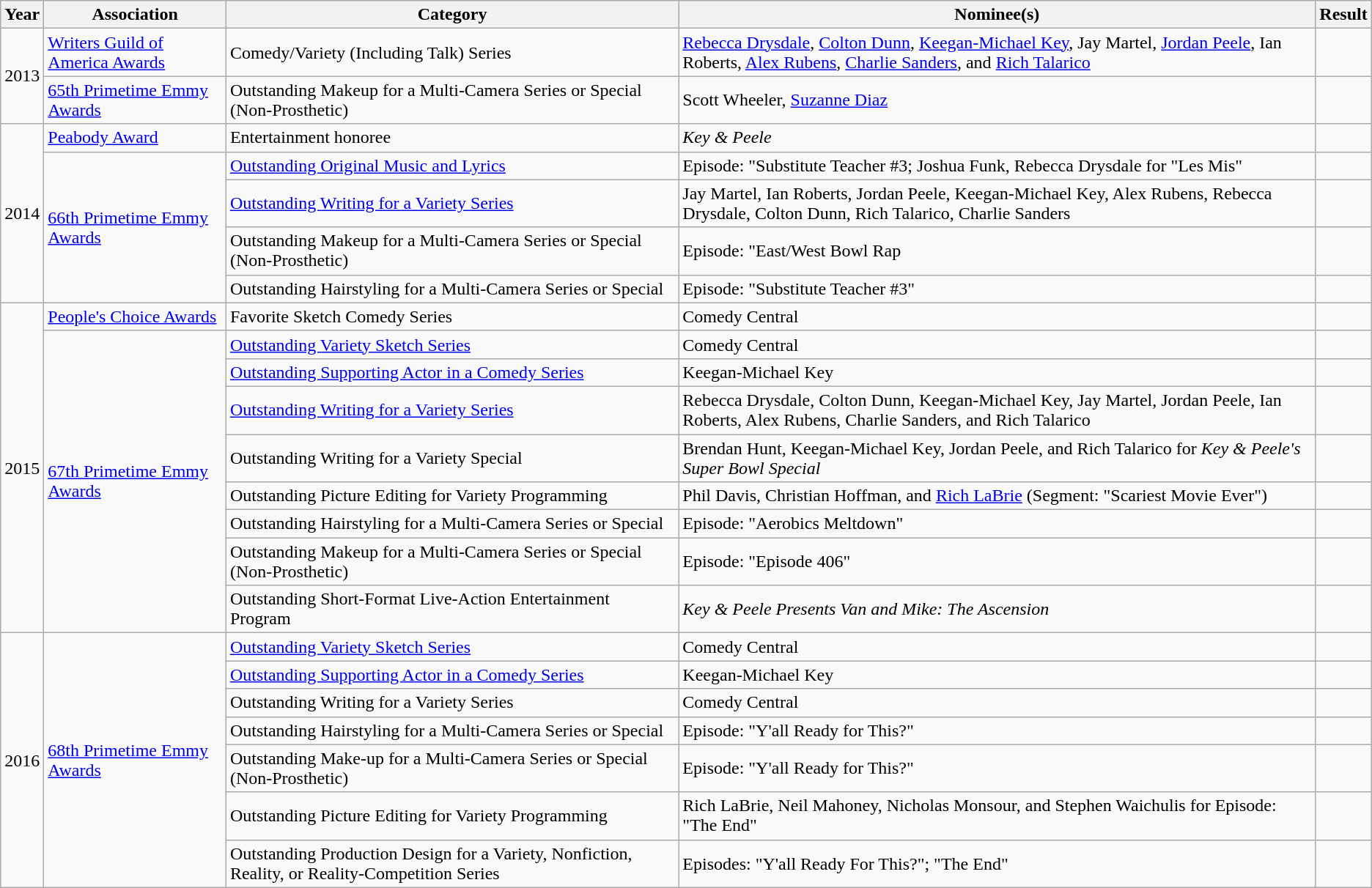<table class="wikitable sortable">
<tr>
<th>Year</th>
<th>Association</th>
<th>Category</th>
<th>Nominee(s)</th>
<th>Result</th>
</tr>
<tr>
<td rowspan=2>2013</td>
<td><a href='#'>Writers Guild of America Awards</a></td>
<td>Comedy/Variety (Including Talk) Series</td>
<td><a href='#'>Rebecca Drysdale</a>, <a href='#'>Colton Dunn</a>, <a href='#'>Keegan-Michael Key</a>, Jay Martel, <a href='#'>Jordan Peele</a>, Ian Roberts, <a href='#'>Alex Rubens</a>, <a href='#'>Charlie Sanders</a>, and <a href='#'>Rich Talarico</a></td>
<td></td>
</tr>
<tr>
<td><a href='#'>65th Primetime Emmy Awards</a></td>
<td>Outstanding Makeup for a Multi-Camera Series or Special (Non-Prosthetic)</td>
<td>Scott Wheeler, <a href='#'>Suzanne Diaz</a></td>
<td></td>
</tr>
<tr>
<td rowspan=5>2014</td>
<td><a href='#'>Peabody Award</a></td>
<td>Entertainment honoree</td>
<td><em>Key & Peele </em></td>
<td></td>
</tr>
<tr>
<td rowspan=4><a href='#'>66th Primetime Emmy Awards</a></td>
<td><a href='#'>Outstanding Original Music and Lyrics</a></td>
<td>Episode: "Substitute Teacher #3; Joshua Funk, Rebecca Drysdale for "Les Mis"</td>
<td></td>
</tr>
<tr>
<td><a href='#'>Outstanding Writing for a Variety Series</a></td>
<td>Jay Martel, Ian Roberts, Jordan Peele, Keegan-Michael Key, Alex Rubens, Rebecca Drysdale, Colton Dunn, Rich Talarico, Charlie Sanders</td>
<td></td>
</tr>
<tr>
<td>Outstanding Makeup for a Multi-Camera Series or Special (Non-Prosthetic)</td>
<td>Episode: "East/West Bowl Rap</td>
<td></td>
</tr>
<tr>
<td>Outstanding Hairstyling for a Multi-Camera Series or Special</td>
<td>Episode: "Substitute Teacher #3"</td>
<td></td>
</tr>
<tr>
<td rowspan=9>2015</td>
<td><a href='#'>People's Choice Awards</a></td>
<td>Favorite Sketch Comedy Series</td>
<td>Comedy Central</td>
<td></td>
</tr>
<tr>
<td rowspan=8><a href='#'>67th Primetime Emmy Awards</a></td>
<td><a href='#'>Outstanding Variety Sketch Series</a></td>
<td>Comedy Central</td>
<td></td>
</tr>
<tr>
<td><a href='#'>Outstanding Supporting Actor in a Comedy Series</a></td>
<td>Keegan-Michael Key</td>
<td></td>
</tr>
<tr>
<td><a href='#'>Outstanding Writing for a Variety Series</a></td>
<td>Rebecca Drysdale, Colton Dunn, Keegan-Michael Key, Jay Martel, Jordan Peele, Ian Roberts, Alex Rubens, Charlie Sanders, and Rich Talarico</td>
<td></td>
</tr>
<tr>
<td>Outstanding Writing for a Variety Special</td>
<td>Brendan Hunt, Keegan-Michael Key, Jordan Peele, and Rich Talarico for <em>Key & Peele's Super Bowl Special</em></td>
<td></td>
</tr>
<tr>
<td>Outstanding Picture Editing for Variety Programming</td>
<td>Phil Davis, Christian Hoffman, and <a href='#'>Rich LaBrie</a> (Segment: "Scariest Movie Ever")</td>
<td></td>
</tr>
<tr>
<td>Outstanding Hairstyling for a Multi-Camera Series or Special</td>
<td>Episode: "Aerobics Meltdown"</td>
<td></td>
</tr>
<tr>
<td>Outstanding Makeup for a Multi-Camera Series or Special (Non-Prosthetic)</td>
<td>Episode: "Episode 406"</td>
<td></td>
</tr>
<tr>
<td>Outstanding Short-Format Live-Action Entertainment Program</td>
<td><em>Key & Peele Presents Van and Mike: The Ascension</em></td>
<td></td>
</tr>
<tr>
<td rowspan=7>2016</td>
<td rowspan=7><a href='#'>68th Primetime Emmy Awards</a></td>
<td><a href='#'>Outstanding Variety Sketch Series</a></td>
<td>Comedy Central</td>
<td></td>
</tr>
<tr>
<td><a href='#'>Outstanding Supporting Actor in a Comedy Series</a></td>
<td>Keegan-Michael Key</td>
<td></td>
</tr>
<tr>
<td>Outstanding Writing for a Variety Series</td>
<td>Comedy Central</td>
<td></td>
</tr>
<tr>
<td>Outstanding Hairstyling for a Multi-Camera Series or Special</td>
<td>Episode: "Y'all Ready for This?"</td>
<td></td>
</tr>
<tr>
<td>Outstanding Make-up for a Multi-Camera Series or Special (Non-Prosthetic)</td>
<td>Episode: "Y'all Ready for This?"</td>
<td></td>
</tr>
<tr>
<td>Outstanding Picture Editing for Variety Programming</td>
<td>Rich LaBrie, Neil Mahoney, Nicholas Monsour, and Stephen Waichulis for Episode: "The End"</td>
<td></td>
</tr>
<tr>
<td>Outstanding Production Design for a Variety, Nonfiction, Reality, or Reality-Competition Series</td>
<td>Episodes: "Y'all Ready For This?"; "The End"</td>
<td></td>
</tr>
</table>
